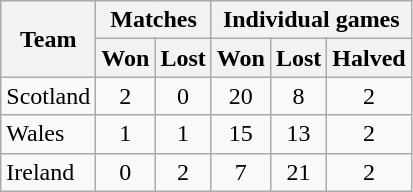<table class="wikitable" style="text-align:center">
<tr>
<th rowspan=2>Team</th>
<th colspan=2>Matches</th>
<th colspan=3>Individual games</th>
</tr>
<tr>
<th>Won</th>
<th>Lost</th>
<th>Won</th>
<th>Lost</th>
<th>Halved</th>
</tr>
<tr>
<td align=left> Scotland</td>
<td>2</td>
<td>0</td>
<td>20</td>
<td>8</td>
<td>2</td>
</tr>
<tr>
<td align=left> Wales</td>
<td>1</td>
<td>1</td>
<td>15</td>
<td>13</td>
<td>2</td>
</tr>
<tr>
<td align=left> Ireland</td>
<td>0</td>
<td>2</td>
<td>7</td>
<td>21</td>
<td>2</td>
</tr>
</table>
